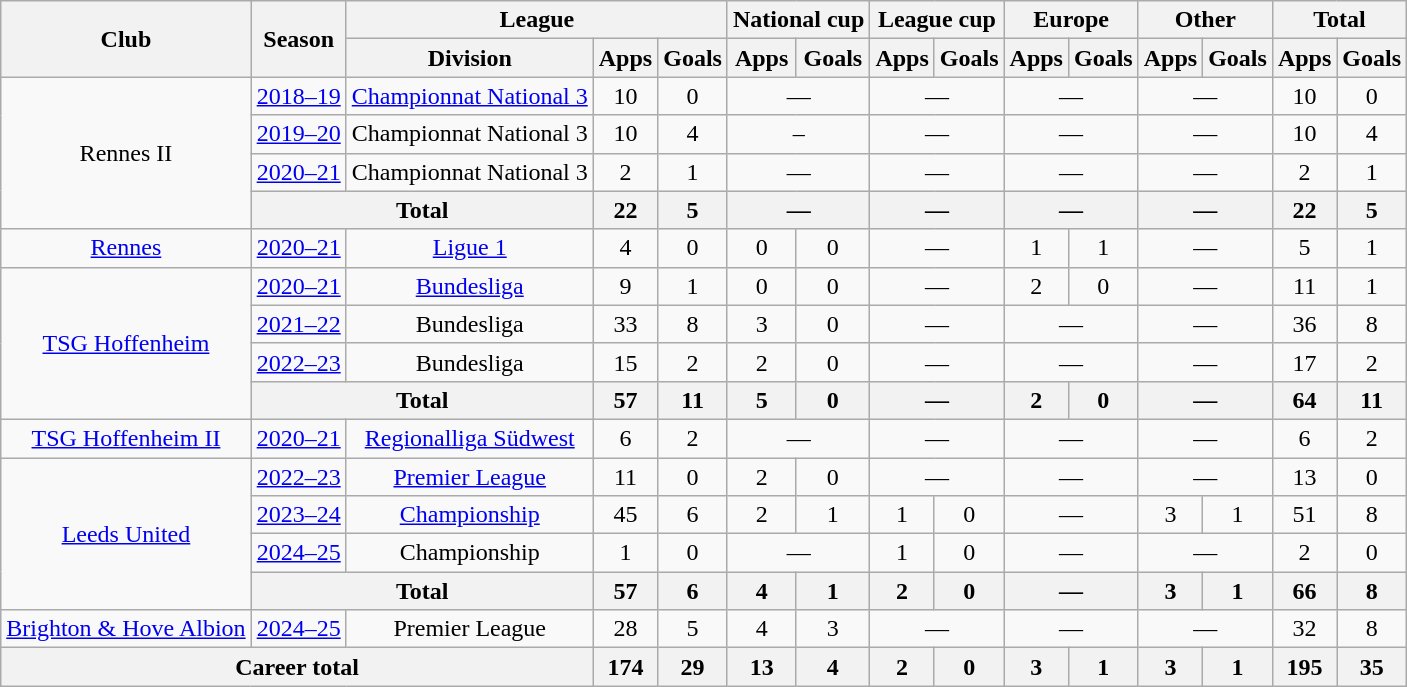<table class="wikitable" style="text-align: center;">
<tr>
<th rowspan="2">Club</th>
<th rowspan="2">Season</th>
<th colspan="3">League</th>
<th colspan="2">National cup</th>
<th colspan="2">League cup</th>
<th colspan="2">Europe</th>
<th colspan="2">Other</th>
<th colspan="2">Total</th>
</tr>
<tr>
<th>Division</th>
<th>Apps</th>
<th>Goals</th>
<th>Apps</th>
<th>Goals</th>
<th>Apps</th>
<th>Goals</th>
<th>Apps</th>
<th>Goals</th>
<th>Apps</th>
<th>Goals</th>
<th>Apps</th>
<th>Goals</th>
</tr>
<tr>
<td rowspan="4">Rennes II</td>
<td><a href='#'>2018–19</a></td>
<td><a href='#'>Championnat National 3</a></td>
<td>10</td>
<td>0</td>
<td colspan="2">—</td>
<td colspan="2">—</td>
<td colspan="2">—</td>
<td colspan="2">—</td>
<td>10</td>
<td>0</td>
</tr>
<tr>
<td><a href='#'>2019–20</a></td>
<td>Championnat National 3</td>
<td>10</td>
<td>4</td>
<td colspan="2">–</td>
<td colspan="2">—</td>
<td colspan="2">—</td>
<td colspan="2">—</td>
<td>10</td>
<td>4</td>
</tr>
<tr>
<td><a href='#'>2020–21</a></td>
<td>Championnat National 3</td>
<td>2</td>
<td>1</td>
<td colspan="2">—</td>
<td colspan="2">—</td>
<td colspan="2">—</td>
<td colspan="2">—</td>
<td>2</td>
<td>1</td>
</tr>
<tr>
<th colspan="2">Total</th>
<th>22</th>
<th>5</th>
<th colspan="2">—</th>
<th colspan="2">—</th>
<th colspan="2">—</th>
<th colspan="2">—</th>
<th>22</th>
<th>5</th>
</tr>
<tr>
<td><a href='#'>Rennes</a></td>
<td><a href='#'>2020–21</a></td>
<td><a href='#'>Ligue 1</a></td>
<td>4</td>
<td>0</td>
<td>0</td>
<td>0</td>
<td colspan="2">—</td>
<td>1</td>
<td>1</td>
<td colspan="2">—</td>
<td>5</td>
<td>1</td>
</tr>
<tr>
<td rowspan="4"><a href='#'>TSG Hoffenheim</a></td>
<td><a href='#'>2020–21</a></td>
<td><a href='#'>Bundesliga</a></td>
<td>9</td>
<td>1</td>
<td>0</td>
<td>0</td>
<td colspan="2">—</td>
<td>2</td>
<td>0</td>
<td colspan="2">—</td>
<td>11</td>
<td>1</td>
</tr>
<tr>
<td><a href='#'>2021–22</a></td>
<td>Bundesliga</td>
<td>33</td>
<td>8</td>
<td>3</td>
<td>0</td>
<td colspan="2">—</td>
<td colspan="2">—</td>
<td colspan="2">—</td>
<td>36</td>
<td>8</td>
</tr>
<tr>
<td><a href='#'>2022–23</a></td>
<td>Bundesliga</td>
<td>15</td>
<td>2</td>
<td>2</td>
<td>0</td>
<td colspan="2">—</td>
<td colspan="2">—</td>
<td colspan="2">—</td>
<td>17</td>
<td>2</td>
</tr>
<tr>
<th colspan="2">Total</th>
<th>57</th>
<th>11</th>
<th>5</th>
<th>0</th>
<th colspan="2">—</th>
<th>2</th>
<th>0</th>
<th colspan="2">—</th>
<th>64</th>
<th>11</th>
</tr>
<tr>
<td><a href='#'>TSG Hoffenheim II</a></td>
<td><a href='#'>2020–21</a></td>
<td><a href='#'>Regionalliga Südwest</a></td>
<td>6</td>
<td>2</td>
<td colspan="2">—</td>
<td colspan="2">—</td>
<td colspan="2">—</td>
<td colspan="2">—</td>
<td>6</td>
<td>2</td>
</tr>
<tr>
<td rowspan="4"><a href='#'>Leeds United</a></td>
<td><a href='#'>2022–23</a></td>
<td><a href='#'>Premier League</a></td>
<td>11</td>
<td>0</td>
<td>2</td>
<td>0</td>
<td colspan="2">—</td>
<td colspan="2">—</td>
<td colspan="2">—</td>
<td>13</td>
<td>0</td>
</tr>
<tr>
<td><a href='#'>2023–24</a></td>
<td><a href='#'>Championship</a></td>
<td>45</td>
<td>6</td>
<td>2</td>
<td>1</td>
<td>1</td>
<td>0</td>
<td colspan="2">—</td>
<td>3</td>
<td>1</td>
<td>51</td>
<td>8</td>
</tr>
<tr>
<td><a href='#'>2024–25</a></td>
<td>Championship</td>
<td>1</td>
<td>0</td>
<td colspan="2">—</td>
<td>1</td>
<td>0</td>
<td colspan="2">—</td>
<td colspan="2">—</td>
<td>2</td>
<td>0</td>
</tr>
<tr>
<th colspan="2">Total</th>
<th>57</th>
<th>6</th>
<th>4</th>
<th>1</th>
<th>2</th>
<th>0</th>
<th colspan="2">—</th>
<th>3</th>
<th>1</th>
<th>66</th>
<th>8</th>
</tr>
<tr>
<td><a href='#'>Brighton & Hove Albion</a></td>
<td><a href='#'>2024–25</a></td>
<td>Premier League</td>
<td>28</td>
<td>5</td>
<td>4</td>
<td>3</td>
<td colspan="2">—</td>
<td colspan="2">—</td>
<td colspan="2">—</td>
<td>32</td>
<td>8</td>
</tr>
<tr>
<th colspan="3">Career total</th>
<th>174</th>
<th>29</th>
<th>13</th>
<th>4</th>
<th>2</th>
<th>0</th>
<th>3</th>
<th>1</th>
<th>3</th>
<th>1</th>
<th>195</th>
<th>35</th>
</tr>
</table>
